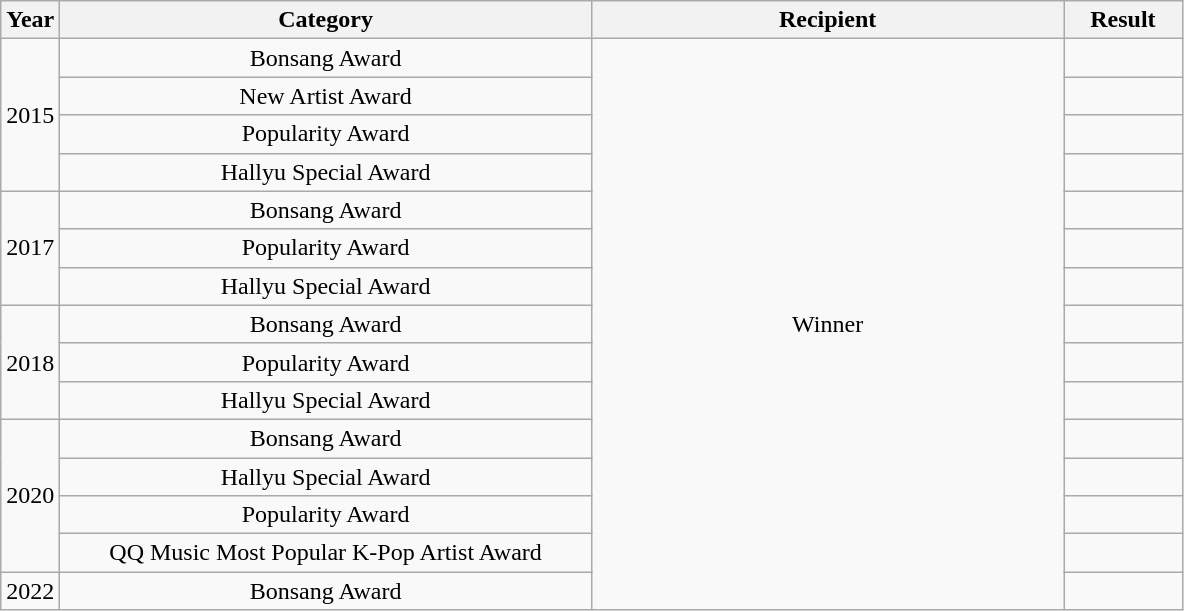<table class="wikitable" style="text-align:center">
<tr>
<th width="5%">Year</th>
<th width="45%">Category</th>
<th width="40%">Recipient</th>
<th width="10%">Result</th>
</tr>
<tr>
<td rowspan="4">2015</td>
<td>Bonsang Award</td>
<td rowspan="15">Winner</td>
<td></td>
</tr>
<tr>
<td>New Artist Award</td>
<td></td>
</tr>
<tr>
<td>Popularity Award</td>
<td></td>
</tr>
<tr>
<td>Hallyu Special Award</td>
<td></td>
</tr>
<tr>
<td rowspan="3">2017</td>
<td>Bonsang Award</td>
<td></td>
</tr>
<tr>
<td>Popularity Award</td>
<td></td>
</tr>
<tr>
<td>Hallyu Special Award</td>
<td></td>
</tr>
<tr>
<td rowspan="3">2018</td>
<td>Bonsang Award</td>
<td></td>
</tr>
<tr>
<td>Popularity Award</td>
<td></td>
</tr>
<tr>
<td>Hallyu Special Award</td>
<td></td>
</tr>
<tr>
<td rowspan = "4">2020</td>
<td>Bonsang Award</td>
<td></td>
</tr>
<tr>
<td>Hallyu Special Award</td>
<td></td>
</tr>
<tr>
<td>Popularity Award</td>
<td></td>
</tr>
<tr>
<td>QQ Music Most Popular K-Pop Artist Award</td>
<td></td>
</tr>
<tr>
<td>2022</td>
<td>Bonsang Award</td>
<td></td>
</tr>
</table>
